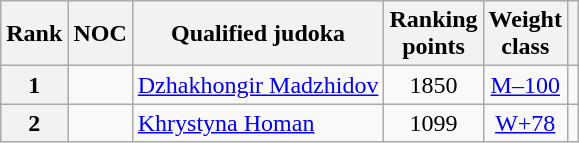<table class="wikitable">
<tr>
<th>Rank</th>
<th>NOC</th>
<th>Qualified judoka</th>
<th>Ranking<br>points</th>
<th>Weight<br>class</th>
<th></th>
</tr>
<tr>
<th>1</th>
<td></td>
<td><a href='#'>Dzhakhongir Madzhidov</a></td>
<td align=center>1850</td>
<td align=center><a href='#'>M–100</a></td>
<td></td>
</tr>
<tr>
<th>2</th>
<td></td>
<td><a href='#'>Khrystyna Homan</a></td>
<td align=center>1099</td>
<td align=center><a href='#'>W+78</a></td>
<td></td>
</tr>
</table>
